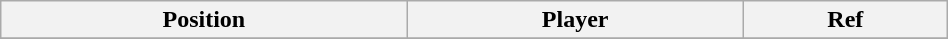<table class="wikitable sortable" style="width:50%; text-align:center; font-size:100%; text-align:left;">
<tr>
<th><strong>Position</strong></th>
<th><strong>Player</strong></th>
<th><strong>Ref</strong></th>
</tr>
<tr>
</tr>
</table>
